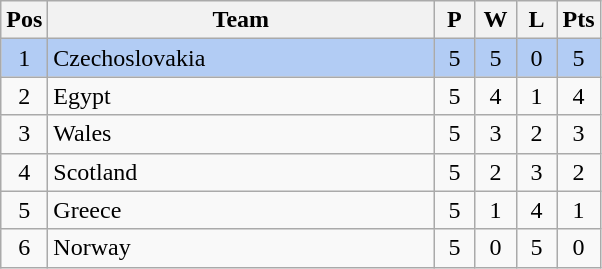<table class="wikitable" style="font-size: 100%">
<tr>
<th width=15>Pos</th>
<th width=250>Team</th>
<th width=20>P</th>
<th width=20>W</th>
<th width=20>L</th>
<th width=20>Pts</th>
</tr>
<tr align=center style="background: #b2ccf4;">
<td>1</td>
<td align="left"> Czechoslovakia</td>
<td>5</td>
<td>5</td>
<td>0</td>
<td>5</td>
</tr>
<tr align=center>
<td>2</td>
<td align="left"> Egypt</td>
<td>5</td>
<td>4</td>
<td>1</td>
<td>4</td>
</tr>
<tr align=center>
<td>3</td>
<td align="left"> Wales</td>
<td>5</td>
<td>3</td>
<td>2</td>
<td>3</td>
</tr>
<tr align=center>
<td>4</td>
<td align="left"> Scotland</td>
<td>5</td>
<td>2</td>
<td>3</td>
<td>2</td>
</tr>
<tr align=center>
<td>5</td>
<td align="left"> Greece</td>
<td>5</td>
<td>1</td>
<td>4</td>
<td>1</td>
</tr>
<tr align=center>
<td>6</td>
<td align="left"> Norway</td>
<td>5</td>
<td>0</td>
<td>5</td>
<td>0</td>
</tr>
</table>
